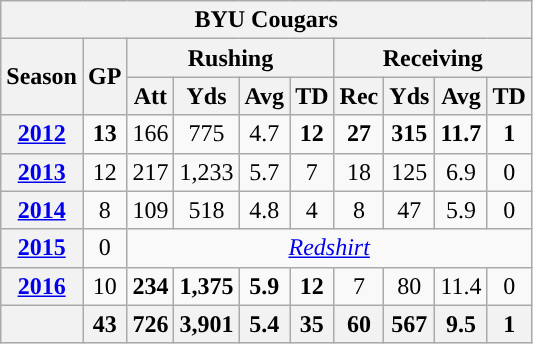<table class="wikitable" style="text-align: center;">
<tr>
<th colspan="15">BYU Cougars</th>
</tr>
<tr>
<th rowspan="2">Season</th>
<th rowspan="2">GP</th>
<th colspan="4">Rushing</th>
<th colspan="4">Receiving</th>
</tr>
<tr>
<th>Att</th>
<th>Yds</th>
<th>Avg</th>
<th>TD</th>
<th>Rec</th>
<th>Yds</th>
<th>Avg</th>
<th>TD</th>
</tr>
<tr>
<th><a href='#'>2012</a></th>
<td><strong>13</strong></td>
<td>166</td>
<td>775</td>
<td>4.7</td>
<td><strong>12</strong></td>
<td><strong>27</strong></td>
<td><strong>315</strong></td>
<td><strong>11.7</strong></td>
<td><strong>1</strong></td>
</tr>
<tr>
<th><a href='#'>2013</a></th>
<td>12</td>
<td>217</td>
<td>1,233</td>
<td>5.7</td>
<td>7</td>
<td>18</td>
<td>125</td>
<td>6.9</td>
<td>0</td>
</tr>
<tr>
<th><a href='#'>2014</a></th>
<td>8</td>
<td>109</td>
<td>518</td>
<td>4.8</td>
<td>4</td>
<td>8</td>
<td>47</td>
<td>5.9</td>
<td>0</td>
</tr>
<tr>
<th><a href='#'>2015</a></th>
<td>0</td>
<td colspan="8"> <em><a href='#'>Redshirt</a></em></td>
</tr>
<tr>
<th><a href='#'>2016</a></th>
<td>10</td>
<td><strong>234</strong></td>
<td><strong>1,375</strong></td>
<td><strong>5.9</strong></td>
<td><strong>12</strong></td>
<td>7</td>
<td>80</td>
<td>11.4</td>
<td>0</td>
</tr>
<tr>
<th></th>
<th>43</th>
<th>726</th>
<th>3,901</th>
<th>5.4</th>
<th>35</th>
<th>60</th>
<th>567</th>
<th>9.5</th>
<th>1</th>
</tr>
</table>
